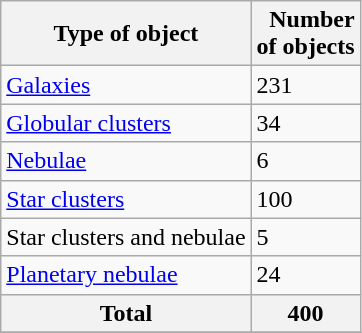<table class="wikitable">
<tr>
<th>Type of object</th>
<th style="text-align:right;">Number <br>of objects</th>
</tr>
<tr>
<td><a href='#'>Galaxies</a></td>
<td>231</td>
</tr>
<tr>
<td><a href='#'>Globular clusters</a></td>
<td>34</td>
</tr>
<tr>
<td><a href='#'>Nebulae</a></td>
<td>6</td>
</tr>
<tr>
<td><a href='#'>Star clusters</a></td>
<td>100</td>
</tr>
<tr>
<td>Star clusters and nebulae</td>
<td>5</td>
</tr>
<tr>
<td><a href='#'>Planetary nebulae</a></td>
<td>24</td>
</tr>
<tr class="sortbottom">
<th>Total</th>
<th>400</th>
</tr>
<tr>
</tr>
</table>
